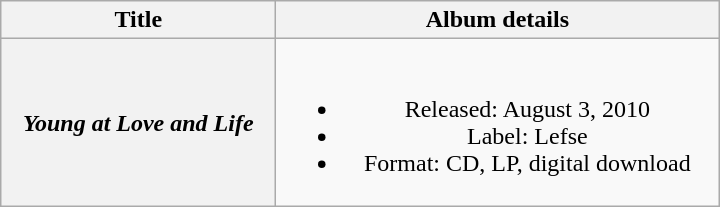<table class="wikitable plainrowheaders" style="text-align:center;" border="1">
<tr>
<th scope="col" style="width:11em;">Title</th>
<th scope="col" style="width:18em;">Album details</th>
</tr>
<tr>
<th scope="row"><em>Young at Love and Life</em></th>
<td><br><ul><li>Released: August 3, 2010</li><li>Label: Lefse</li><li>Format: CD, LP, digital download</li></ul></td>
</tr>
</table>
